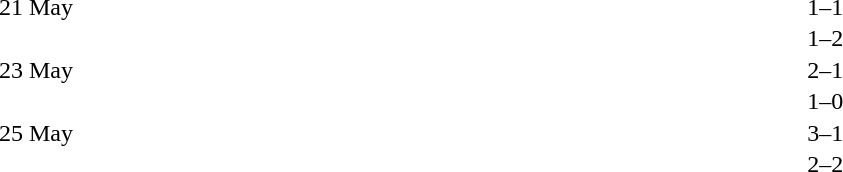<table cellspacing=1 width=70%>
<tr>
<th width=25%></th>
<th width=30%></th>
<th width=15%></th>
<th width=30%></th>
</tr>
<tr>
<td>21 May</td>
<td align=right></td>
<td align=center>1–1</td>
<td></td>
</tr>
<tr>
<td></td>
<td align=right></td>
<td align=center>1–2</td>
<td></td>
</tr>
<tr>
<td>23 May</td>
<td align=right></td>
<td align=center>2–1</td>
<td></td>
</tr>
<tr>
<td></td>
<td align=right></td>
<td align=center>1–0</td>
<td></td>
</tr>
<tr>
<td>25 May</td>
<td align=right></td>
<td align=center>3–1</td>
<td></td>
</tr>
<tr>
<td></td>
<td align=right></td>
<td align=center>2–2</td>
<td></td>
</tr>
</table>
